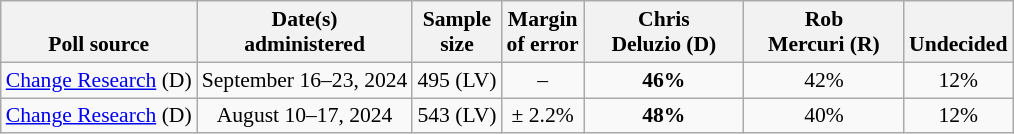<table class="wikitable" style="font-size:90%;text-align:center;">
<tr valign=bottom>
<th>Poll source</th>
<th>Date(s)<br>administered</th>
<th>Sample<br>size</th>
<th>Margin<br>of error</th>
<th style="width:100px;">Chris<br>Deluzio (D)</th>
<th style="width:100px;">Rob<br>Mercuri (R)</th>
<th>Undecided</th>
</tr>
<tr>
<td style="text-align:left;"><a href='#'>Change Research</a> (D)</td>
<td>September 16–23, 2024</td>
<td>495 (LV)</td>
<td>–</td>
<td><strong>46%</strong></td>
<td>42%</td>
<td>12%</td>
</tr>
<tr>
<td style="text-align:left;"><a href='#'>Change Research</a> (D)</td>
<td>August 10–17, 2024</td>
<td>543 (LV)</td>
<td>± 2.2%</td>
<td><strong>48%</strong></td>
<td>40%</td>
<td>12%</td>
</tr>
</table>
